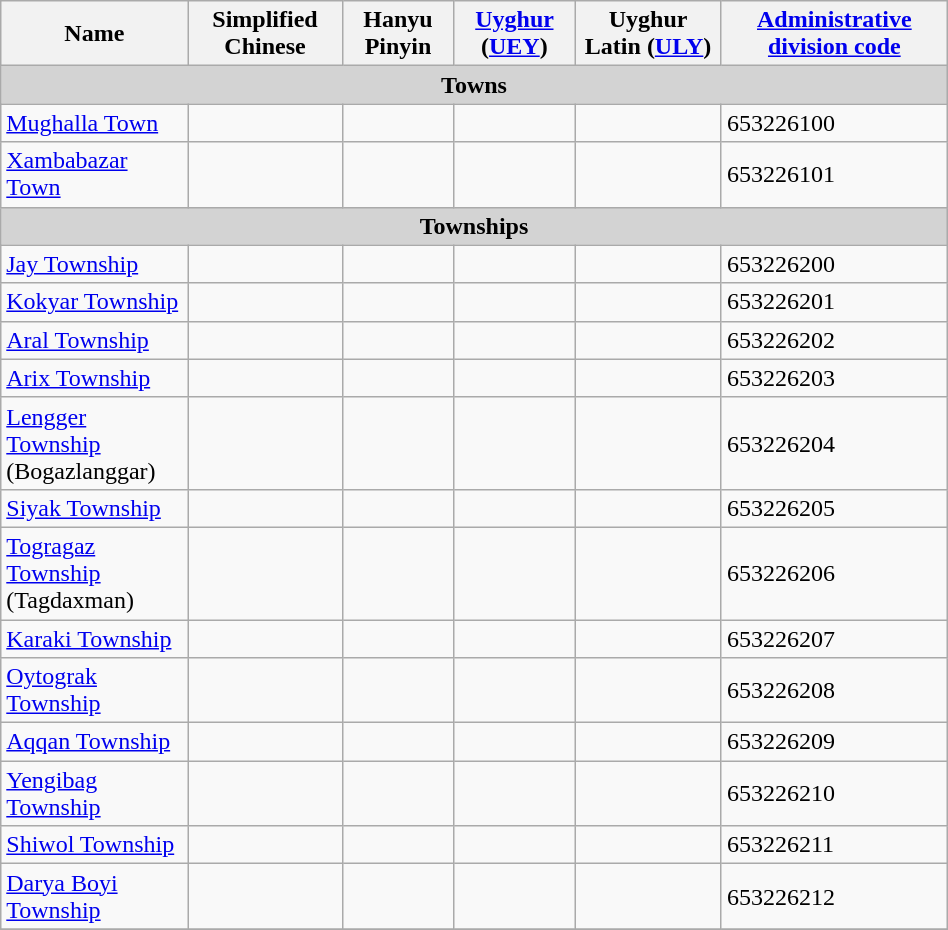<table class="wikitable" align="center" style="width:50%; border="1">
<tr>
<th>Name</th>
<th>Simplified Chinese</th>
<th>Hanyu Pinyin</th>
<th><a href='#'>Uyghur</a> (<a href='#'>UEY</a>)</th>
<th>Uyghur Latin (<a href='#'>ULY</a>)</th>
<th><a href='#'>Administrative division code</a></th>
</tr>
<tr>
<td colspan="7"  style="text-align:center; background:#d3d3d3;"><strong>Towns</strong></td>
</tr>
<tr --------->
<td><a href='#'>Mughalla Town</a></td>
<td></td>
<td></td>
<td></td>
<td></td>
<td>653226100</td>
</tr>
<tr>
<td><a href='#'>Xambabazar Town</a></td>
<td></td>
<td></td>
<td></td>
<td></td>
<td>653226101</td>
</tr>
<tr>
<td colspan="7"  style="text-align:center; background:#d3d3d3;"><strong>Townships</strong></td>
</tr>
<tr --------->
<td><a href='#'>Jay Township</a></td>
<td></td>
<td></td>
<td></td>
<td></td>
<td>653226200</td>
</tr>
<tr>
<td><a href='#'>Kokyar Township</a></td>
<td></td>
<td></td>
<td></td>
<td></td>
<td>653226201</td>
</tr>
<tr>
<td><a href='#'>Aral Township</a></td>
<td></td>
<td></td>
<td></td>
<td></td>
<td>653226202</td>
</tr>
<tr>
<td><a href='#'>Arix Township</a></td>
<td></td>
<td></td>
<td></td>
<td></td>
<td>653226203</td>
</tr>
<tr>
<td><a href='#'>Lengger Township</a><br>(Bogazlanggar)</td>
<td></td>
<td></td>
<td></td>
<td></td>
<td>653226204</td>
</tr>
<tr>
<td><a href='#'>Siyak Township</a></td>
<td></td>
<td></td>
<td></td>
<td></td>
<td>653226205</td>
</tr>
<tr>
<td><a href='#'>Togragaz Township</a><br>(Tagdaxman)</td>
<td></td>
<td></td>
<td></td>
<td></td>
<td>653226206</td>
</tr>
<tr>
<td><a href='#'>Karaki Township</a></td>
<td></td>
<td></td>
<td></td>
<td></td>
<td>653226207</td>
</tr>
<tr>
<td><a href='#'>Oytograk Township</a></td>
<td></td>
<td></td>
<td></td>
<td></td>
<td>653226208</td>
</tr>
<tr>
<td><a href='#'>Aqqan Township</a></td>
<td></td>
<td></td>
<td></td>
<td></td>
<td>653226209</td>
</tr>
<tr>
<td><a href='#'>Yengibag Township</a></td>
<td></td>
<td></td>
<td></td>
<td></td>
<td>653226210</td>
</tr>
<tr>
<td><a href='#'>Shiwol Township</a></td>
<td></td>
<td></td>
<td></td>
<td></td>
<td>653226211</td>
</tr>
<tr>
<td><a href='#'>Darya Boyi Township</a></td>
<td></td>
<td></td>
<td></td>
<td></td>
<td>653226212</td>
</tr>
<tr>
</tr>
</table>
